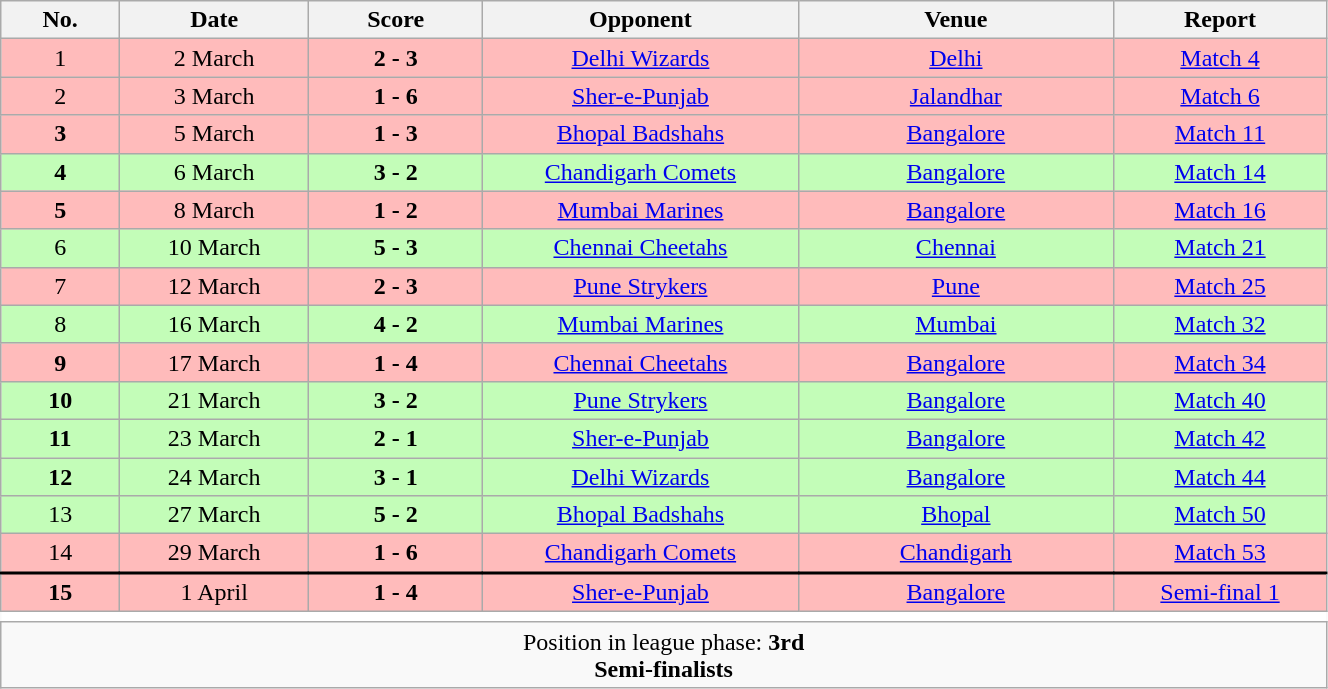<table class=wikitable style="width:70%;text-align:center; border:none;">
<tr>
<th width=10>No.</th>
<th width=15>Date</th>
<th width=25>Score</th>
<th width=35>Opponent</th>
<th width=15>Venue</th>
<th width=15>Report</th>
</tr>
<tr style="background:#fbb;">
<td>1</td>
<td>2 March</td>
<td><strong>2 - 3</strong></td>
<td><a href='#'>Delhi Wizards</a></td>
<td><a href='#'>Delhi</a></td>
<td><a href='#'>Match 4</a></td>
</tr>
<tr style="background:#fbb;">
<td>2</td>
<td>3 March</td>
<td><strong>1 - 6</strong></td>
<td><a href='#'>Sher-e-Punjab</a></td>
<td><a href='#'>Jalandhar</a></td>
<td><a href='#'>Match 6</a></td>
</tr>
<tr style="background:#fbb;">
<td><strong>3</strong></td>
<td>5 March</td>
<td><strong>1 - 3</strong></td>
<td><a href='#'>Bhopal Badshahs</a></td>
<td><a href='#'>Bangalore</a></td>
<td><a href='#'>Match 11</a></td>
</tr>
<tr style="background:#c3fdb8;">
<td><strong>4</strong></td>
<td>6 March</td>
<td><strong>3 - 2</strong></td>
<td><a href='#'>Chandigarh Comets</a></td>
<td><a href='#'>Bangalore</a></td>
<td><a href='#'>Match 14</a></td>
</tr>
<tr style="background:#fbb;">
<td><strong>5</strong></td>
<td>8 March</td>
<td><strong>1 - 2</strong></td>
<td><a href='#'>Mumbai Marines</a></td>
<td><a href='#'>Bangalore</a></td>
<td><a href='#'>Match 16</a></td>
</tr>
<tr style="background:#c3fdb8;">
<td>6</td>
<td>10 March</td>
<td><strong>5 - 3</strong></td>
<td><a href='#'>Chennai Cheetahs</a></td>
<td><a href='#'>Chennai</a></td>
<td><a href='#'>Match 21</a></td>
</tr>
<tr style="background:#fbb;">
<td>7</td>
<td>12 March</td>
<td><strong>2 - 3</strong></td>
<td><a href='#'>Pune Strykers</a></td>
<td><a href='#'>Pune</a></td>
<td><a href='#'>Match 25</a></td>
</tr>
<tr style="background:#c3fdb8;">
<td>8</td>
<td>16 March</td>
<td><strong>4 - 2</strong></td>
<td><a href='#'>Mumbai Marines</a></td>
<td><a href='#'>Mumbai</a></td>
<td><a href='#'>Match 32</a></td>
</tr>
<tr style="background:#fbb;">
<td><strong>9</strong></td>
<td>17 March</td>
<td><strong>1 - 4</strong></td>
<td><a href='#'>Chennai Cheetahs</a></td>
<td><a href='#'>Bangalore</a></td>
<td><a href='#'>Match 34</a></td>
</tr>
<tr style="background:#c3fdb8;">
<td><strong>10</strong></td>
<td>21 March</td>
<td><strong>3 - 2</strong></td>
<td><a href='#'>Pune Strykers</a></td>
<td><a href='#'>Bangalore</a></td>
<td><a href='#'>Match 40</a></td>
</tr>
<tr style="background:#c3fdb8;">
<td><strong>11</strong></td>
<td>23 March</td>
<td><strong>2 - 1</strong></td>
<td><a href='#'>Sher-e-Punjab</a></td>
<td><a href='#'>Bangalore</a></td>
<td><a href='#'>Match 42</a></td>
</tr>
<tr style="background:#c3fdb8;">
<td><strong>12</strong></td>
<td>24 March</td>
<td><strong>3 - 1</strong></td>
<td><a href='#'>Delhi Wizards</a></td>
<td><a href='#'>Bangalore</a></td>
<td><a href='#'>Match 44</a></td>
</tr>
<tr style="background:#c3fdb8;">
<td>13</td>
<td>27 March</td>
<td><strong>5 - 2</strong></td>
<td><a href='#'>Bhopal Badshahs</a></td>
<td><a href='#'>Bhopal</a></td>
<td><a href='#'>Match 50</a></td>
</tr>
<tr style="background:#fbb;">
<td>14</td>
<td>29 March</td>
<td><strong>1 - 6</strong></td>
<td><a href='#'>Chandigarh Comets</a></td>
<td><a href='#'>Chandigarh</a></td>
<td><a href='#'>Match 53</a></td>
</tr>
<tr style="border-top:2px solid black; background:#fbb;">
<td><strong>15</strong></td>
<td>1 April</td>
<td><strong>1 - 4</strong></td>
<td><a href='#'>Sher-e-Punjab</a></td>
<td><a href='#'>Bangalore</a></td>
<td><a href='#'>Semi-final 1</a></td>
</tr>
<tr>
<td colspan="6" style="background:#ffffff; border:none"></td>
</tr>
<tr>
<td colspan="6">Position in league phase: <strong>3rd</strong><br><strong>Semi-finalists</strong></td>
</tr>
</table>
